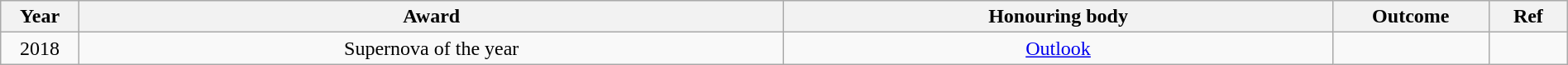<table class="wikitable" style="width:100%;">
<tr>
<th width=5%>Year</th>
<th style="width:45%;">Award</th>
<th style="width:35%;">Honouring body</th>
<th style="width:10%;">Outcome</th>
<th style="width:5%;">Ref</th>
</tr>
<tr>
<td style="text-align:center;">2018</td>
<td style="text-align:center;">Supernova of the year</td>
<td style="text-align:center;"><a href='#'>Outlook</a></td>
<td></td>
<td></td>
</tr>
</table>
